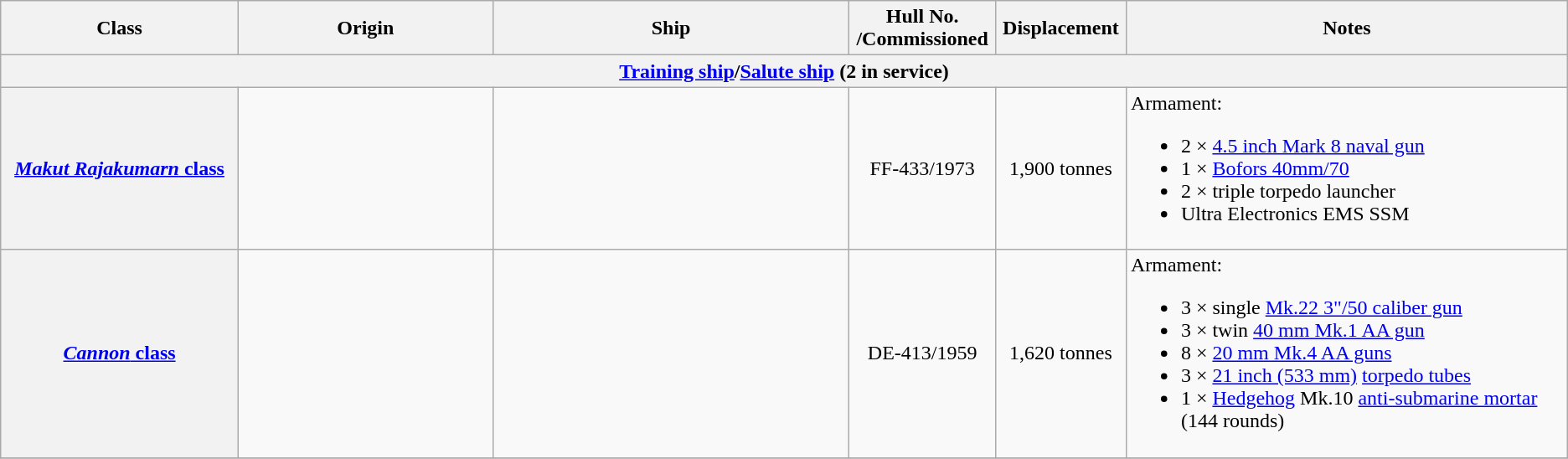<table class="wikitable">
<tr>
<th style="text-align:centre; width:14%;">Class</th>
<th style="text-align:centre; width:15%;">Origin</th>
<th style="text-align:centre; width:21%;">Ship</th>
<th style="text-align:center; width:4%;">Hull No.<br>/Commissioned</th>
<th style="text-align:centre; width:4%;">Displacement</th>
<th style="text-align:centre; width:26%;">Notes</th>
</tr>
<tr>
<th colspan="7"><a href='#'>Training ship</a>/<a href='#'>Salute ship</a> (2 in service)</th>
</tr>
<tr>
<th style="text-align:centre;"><a href='#'><em>Makut Rajakumarn</em> class</a></th>
<td></td>
<td ! style="text-align:center;"></td>
<td ! style="text-align:center;">FF-433/1973</td>
<td ! style="text-align:center;">1,900 tonnes</td>
<td>Armament:<br><ul><li>2 × <a href='#'>4.5 inch Mark 8 naval gun</a></li><li>1 × <a href='#'>Bofors 40mm/70</a></li><li>2 × triple torpedo launcher</li><li>Ultra Electronics EMS SSM</li></ul></td>
</tr>
<tr>
<th style="text-align:centre;"><a href='#'><em>Cannon</em> class</a></th>
<td></td>
<td ! style="text-align:center;"></td>
<td ! style="text-align:center;">DE-413/1959</td>
<td ! style="text-align:center;">1,620 tonnes</td>
<td>Armament:<br><ul><li>3 × single <a href='#'>Mk.22 3"/50 caliber gun</a></li><li>3 × twin <a href='#'>40 mm Mk.1 AA gun</a></li><li>8 × <a href='#'>20 mm Mk.4 AA guns</a></li><li>3 × <a href='#'>21 inch (533 mm)</a> <a href='#'>torpedo tubes</a></li><li>1 × <a href='#'>Hedgehog</a> Mk.10 <a href='#'>anti-submarine mortar</a> (144 rounds)</li></ul></td>
</tr>
<tr>
</tr>
</table>
